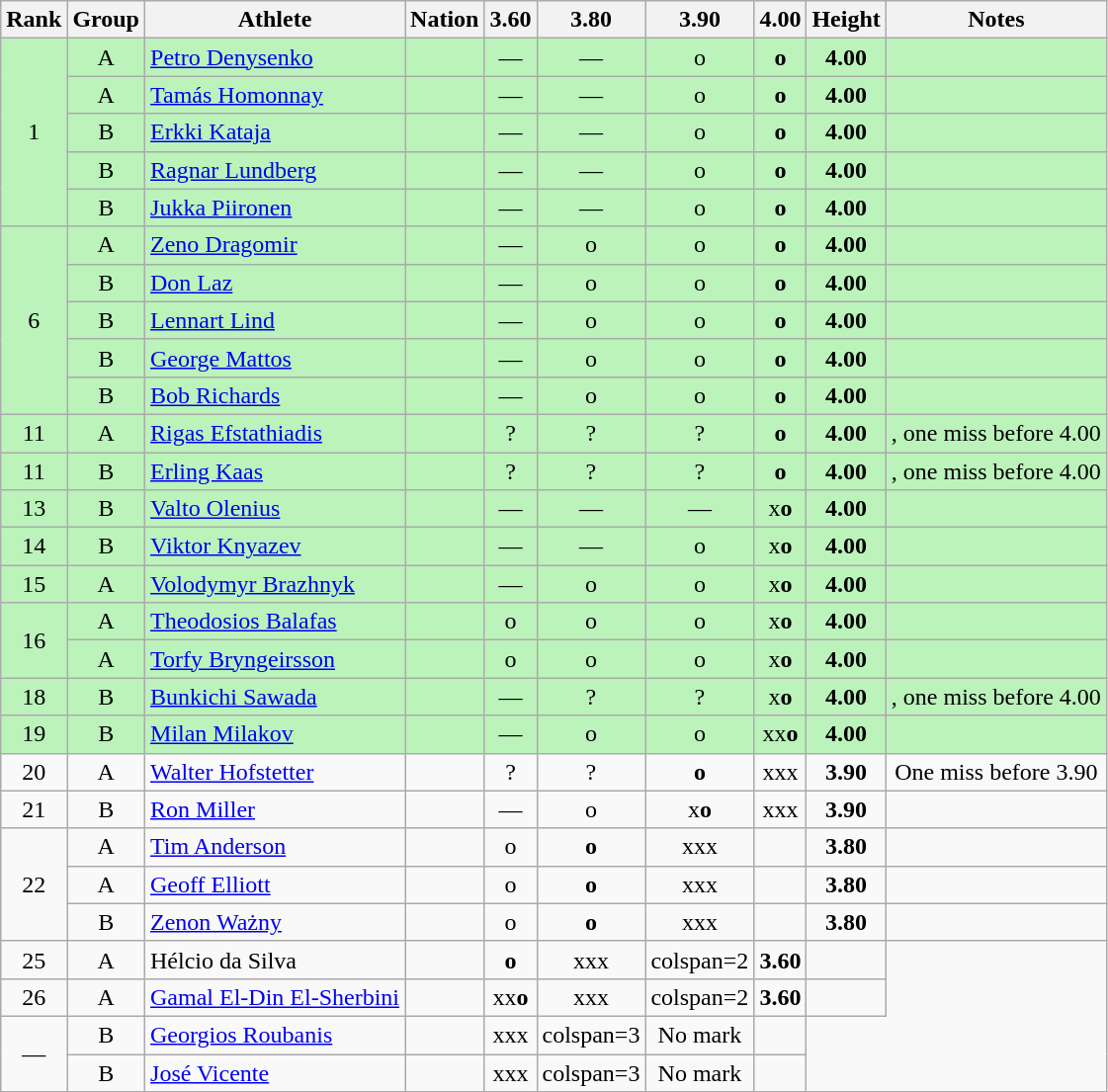<table class="wikitable sortable" style="text-align:center">
<tr>
<th>Rank</th>
<th>Group</th>
<th>Athlete</th>
<th>Nation</th>
<th>3.60</th>
<th>3.80</th>
<th>3.90</th>
<th>4.00</th>
<th>Height</th>
<th>Notes</th>
</tr>
<tr bgcolor=bbf3bb>
<td rowspan=5>1</td>
<td>A</td>
<td align="left"><a href='#'>Petro Denysenko</a></td>
<td align="left"></td>
<td>—</td>
<td>—</td>
<td>o</td>
<td><strong>o</strong></td>
<td><strong>4.00</strong></td>
<td></td>
</tr>
<tr bgcolor=bbf3bb>
<td>A</td>
<td align="left"><a href='#'>Tamás Homonnay</a></td>
<td align="left"></td>
<td>—</td>
<td>—</td>
<td>o</td>
<td><strong>o</strong></td>
<td><strong>4.00</strong></td>
<td></td>
</tr>
<tr bgcolor=bbf3bb>
<td>B</td>
<td align="left"><a href='#'>Erkki Kataja</a></td>
<td align="left"></td>
<td>—</td>
<td>—</td>
<td>o</td>
<td><strong>o</strong></td>
<td><strong>4.00</strong></td>
<td></td>
</tr>
<tr bgcolor=bbf3bb>
<td>B</td>
<td align="left"><a href='#'>Ragnar Lundberg</a></td>
<td align="left"></td>
<td>—</td>
<td>—</td>
<td>o</td>
<td><strong>o</strong></td>
<td><strong>4.00</strong></td>
<td></td>
</tr>
<tr bgcolor=bbf3bb>
<td>B</td>
<td align="left"><a href='#'>Jukka Piironen</a></td>
<td align="left"></td>
<td>—</td>
<td>—</td>
<td>o</td>
<td><strong>o</strong></td>
<td><strong>4.00</strong></td>
<td></td>
</tr>
<tr bgcolor=bbf3bb>
<td rowspan=5>6</td>
<td>A</td>
<td align="left"><a href='#'>Zeno Dragomir</a></td>
<td align="left"></td>
<td>—</td>
<td>o</td>
<td>o</td>
<td><strong>o</strong></td>
<td><strong>4.00</strong></td>
<td></td>
</tr>
<tr bgcolor=bbf3bb>
<td>B</td>
<td align="left"><a href='#'>Don Laz</a></td>
<td align="left"></td>
<td>—</td>
<td>o</td>
<td>o</td>
<td><strong>o</strong></td>
<td><strong>4.00</strong></td>
<td></td>
</tr>
<tr bgcolor=bbf3bb>
<td>B</td>
<td align="left"><a href='#'>Lennart Lind</a></td>
<td align="left"></td>
<td>—</td>
<td>o</td>
<td>o</td>
<td><strong>o</strong></td>
<td><strong>4.00</strong></td>
<td></td>
</tr>
<tr bgcolor=bbf3bb>
<td>B</td>
<td align="left"><a href='#'>George Mattos</a></td>
<td align="left"></td>
<td>—</td>
<td>o</td>
<td>o</td>
<td><strong>o</strong></td>
<td><strong>4.00</strong></td>
<td></td>
</tr>
<tr bgcolor=bbf3bb>
<td>B</td>
<td align="left"><a href='#'>Bob Richards</a></td>
<td align="left"></td>
<td>—</td>
<td>o</td>
<td>o</td>
<td><strong>o</strong></td>
<td><strong>4.00</strong></td>
<td></td>
</tr>
<tr bgcolor=bbf3bb>
<td>11</td>
<td>A</td>
<td align="left"><a href='#'>Rigas Efstathiadis</a></td>
<td align="left"></td>
<td>?</td>
<td>?</td>
<td>?</td>
<td><strong>o</strong></td>
<td><strong>4.00</strong></td>
<td>, one miss before 4.00</td>
</tr>
<tr bgcolor=bbf3bb>
<td>11</td>
<td>B</td>
<td align="left"><a href='#'>Erling Kaas</a></td>
<td align="left"></td>
<td>?</td>
<td>?</td>
<td>?</td>
<td><strong>o</strong></td>
<td><strong>4.00</strong></td>
<td>, one miss before 4.00</td>
</tr>
<tr bgcolor=bbf3bb>
<td>13</td>
<td>B</td>
<td align="left"><a href='#'>Valto Olenius</a></td>
<td align="left"></td>
<td>—</td>
<td>—</td>
<td>—</td>
<td>x<strong>o</strong></td>
<td><strong>4.00</strong></td>
<td></td>
</tr>
<tr bgcolor=bbf3bb>
<td>14</td>
<td>B</td>
<td align="left"><a href='#'>Viktor Knyazev</a></td>
<td align="left"></td>
<td>—</td>
<td>—</td>
<td>o</td>
<td>x<strong>o</strong></td>
<td><strong>4.00</strong></td>
<td></td>
</tr>
<tr bgcolor=bbf3bb>
<td>15</td>
<td>A</td>
<td align="left"><a href='#'>Volodymyr Brazhnyk</a></td>
<td align="left"></td>
<td>—</td>
<td>o</td>
<td>o</td>
<td>x<strong>o</strong></td>
<td><strong>4.00</strong></td>
<td></td>
</tr>
<tr bgcolor=bbf3bb>
<td rowspan=2>16</td>
<td>A</td>
<td align="left"><a href='#'>Theodosios Balafas</a></td>
<td align="left"></td>
<td>o</td>
<td>o</td>
<td>o</td>
<td>x<strong>o</strong></td>
<td><strong>4.00</strong></td>
<td></td>
</tr>
<tr bgcolor=bbf3bb>
<td>A</td>
<td align="left"><a href='#'>Torfy Bryngeirsson</a></td>
<td align="left"></td>
<td>o</td>
<td>o</td>
<td>o</td>
<td>x<strong>o</strong></td>
<td><strong>4.00</strong></td>
<td></td>
</tr>
<tr bgcolor=bbf3bb>
<td>18</td>
<td>B</td>
<td align="left"><a href='#'>Bunkichi Sawada</a></td>
<td align="left"></td>
<td>—</td>
<td>?</td>
<td>?</td>
<td>x<strong>o</strong></td>
<td><strong>4.00</strong></td>
<td>, one miss before 4.00</td>
</tr>
<tr bgcolor=bbf3bb>
<td>19</td>
<td>B</td>
<td align="left"><a href='#'>Milan Milakov</a></td>
<td align="left"></td>
<td>—</td>
<td>o</td>
<td>o</td>
<td>xx<strong>o</strong></td>
<td><strong>4.00</strong></td>
<td></td>
</tr>
<tr>
<td>20</td>
<td>A</td>
<td align="left"><a href='#'>Walter Hofstetter</a></td>
<td align="left"></td>
<td>?</td>
<td>?</td>
<td><strong>o</strong></td>
<td>xxx</td>
<td><strong>3.90</strong></td>
<td>One miss before 3.90</td>
</tr>
<tr>
<td>21</td>
<td>B</td>
<td align="left"><a href='#'>Ron Miller</a></td>
<td align="left"></td>
<td>—</td>
<td>o</td>
<td>x<strong>o</strong></td>
<td>xxx</td>
<td><strong>3.90</strong></td>
<td></td>
</tr>
<tr>
<td rowspan=3>22</td>
<td>A</td>
<td align="left"><a href='#'>Tim Anderson</a></td>
<td align="left"></td>
<td>o</td>
<td><strong>o</strong></td>
<td>xxx</td>
<td></td>
<td><strong>3.80</strong></td>
<td></td>
</tr>
<tr>
<td>A</td>
<td align="left"><a href='#'>Geoff Elliott</a></td>
<td align="left"></td>
<td>o</td>
<td><strong>o</strong></td>
<td>xxx</td>
<td></td>
<td><strong>3.80</strong></td>
<td></td>
</tr>
<tr>
<td>B</td>
<td align="left"><a href='#'>Zenon Ważny</a></td>
<td align="left"></td>
<td>o</td>
<td><strong>o</strong></td>
<td>xxx</td>
<td></td>
<td><strong>3.80</strong></td>
<td></td>
</tr>
<tr>
<td>25</td>
<td>A</td>
<td align="left">Hélcio da Silva</td>
<td align="left"></td>
<td><strong>o</strong></td>
<td>xxx</td>
<td>colspan=2 </td>
<td><strong>3.60</strong></td>
<td></td>
</tr>
<tr>
<td>26</td>
<td>A</td>
<td align="left"><a href='#'>Gamal El-Din El-Sherbini</a></td>
<td align="left"></td>
<td>xx<strong>o</strong></td>
<td>xxx</td>
<td>colspan=2 </td>
<td><strong>3.60</strong></td>
<td></td>
</tr>
<tr>
<td rowspan=2 data-sort-value=27>—</td>
<td>B</td>
<td align="left"><a href='#'>Georgios Roubanis</a></td>
<td align="left"></td>
<td>xxx</td>
<td>colspan=3 </td>
<td data-sort-value=1.00>No mark</td>
<td></td>
</tr>
<tr>
<td>B</td>
<td align="left"><a href='#'>José Vicente</a></td>
<td align="left"></td>
<td>xxx</td>
<td>colspan=3 </td>
<td data-sort-value=1.00>No mark</td>
<td></td>
</tr>
</table>
